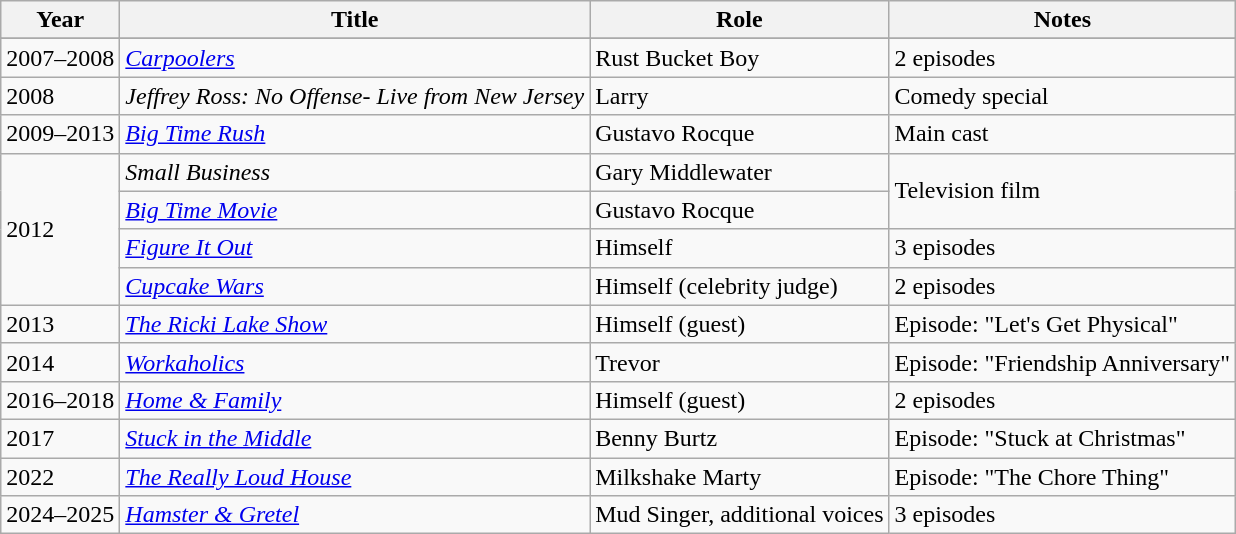<table class="wikitable sortable">
<tr>
<th>Year</th>
<th>Title</th>
<th>Role</th>
<th class="unsortable">Notes</th>
</tr>
<tr>
</tr>
<tr>
<td>2007–2008</td>
<td><em><a href='#'>Carpoolers</a></em></td>
<td>Rust Bucket Boy</td>
<td>2 episodes</td>
</tr>
<tr>
<td>2008</td>
<td><em>Jeffrey Ross: No Offense- Live from New Jersey</em></td>
<td>Larry</td>
<td>Comedy special</td>
</tr>
<tr>
<td>2009–2013</td>
<td><em><a href='#'>Big Time Rush</a></em></td>
<td>Gustavo Rocque</td>
<td>Main cast</td>
</tr>
<tr>
<td rowspan="4">2012</td>
<td><em>Small Business</em></td>
<td>Gary Middlewater</td>
<td rowspan="2">Television film</td>
</tr>
<tr>
<td><em><a href='#'>Big Time Movie</a></em></td>
<td>Gustavo Rocque</td>
</tr>
<tr>
<td><em><a href='#'>Figure It Out</a></em></td>
<td>Himself</td>
<td>3 episodes</td>
</tr>
<tr>
<td><em><a href='#'>Cupcake Wars</a></em></td>
<td>Himself (celebrity judge)</td>
<td>2 episodes</td>
</tr>
<tr>
<td>2013</td>
<td data-sort-value="Ricki Lake Show, The"><em><a href='#'>The Ricki Lake Show</a></em></td>
<td>Himself (guest)</td>
<td>Episode: "Let's Get Physical"</td>
</tr>
<tr>
<td>2014</td>
<td><em><a href='#'>Workaholics</a></em></td>
<td>Trevor</td>
<td>Episode: "Friendship Anniversary"</td>
</tr>
<tr>
<td>2016–2018</td>
<td><em><a href='#'>Home & Family</a></em></td>
<td>Himself (guest)</td>
<td>2 episodes</td>
</tr>
<tr>
<td>2017</td>
<td><em><a href='#'>Stuck in the Middle</a></em></td>
<td>Benny Burtz</td>
<td>Episode: "Stuck at Christmas"</td>
</tr>
<tr>
<td>2022</td>
<td data-sort-value="Really Loud House, The"><em><a href='#'>The Really Loud House</a></em></td>
<td>Milkshake Marty</td>
<td>Episode: "The Chore Thing"</td>
</tr>
<tr>
<td>2024–2025</td>
<td><em><a href='#'>Hamster & Gretel</a></em></td>
<td>Mud Singer, additional voices</td>
<td>3 episodes</td>
</tr>
</table>
